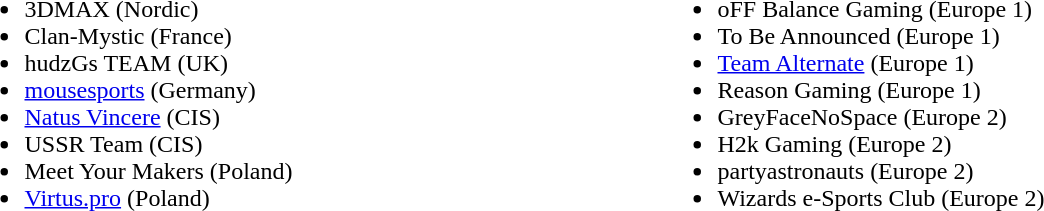<table cellspacing="10">
<tr>
<td valign="top" width="450px"><br><ul><li>3DMAX (Nordic)</li><li>Clan-Mystic (France)</li><li>hudzGs TEAM (UK)</li><li><a href='#'>mousesports</a> (Germany)</li><li><a href='#'>Natus Vincere</a> (CIS)</li><li>USSR Team (CIS)</li><li>Meet Your Makers (Poland)</li><li><a href='#'>Virtus.pro</a> (Poland)</li></ul></td>
<td valign="top"><br><ul><li>oFF Balance Gaming (Europe 1)</li><li>To Be Announced (Europe 1)</li><li><a href='#'>Team Alternate</a> (Europe 1)</li><li>Reason Gaming (Europe 1)</li><li>GreyFaceNoSpace (Europe 2)</li><li>H2k Gaming (Europe 2)</li><li>partyastronauts (Europe 2)</li><li>Wizards e-Sports Club (Europe 2)</li></ul></td>
</tr>
<tr>
</tr>
</table>
